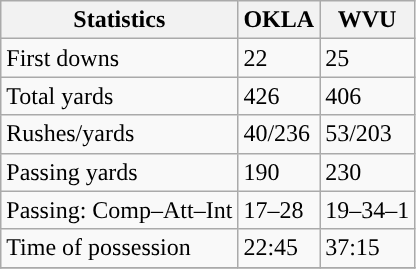<table class="wikitable" style="float: left;">
<tr>
<th>Statistics</th>
<th>OKLA</th>
<th>WVU</th>
</tr>
<tr>
<td>First downs</td>
<td>22</td>
<td>25</td>
</tr>
<tr>
<td>Total yards</td>
<td>426</td>
<td>406</td>
</tr>
<tr>
<td>Rushes/yards</td>
<td>40/236</td>
<td>53/203</td>
</tr>
<tr>
<td>Passing yards</td>
<td>190</td>
<td>230</td>
</tr>
<tr>
<td>Passing: Comp–Att–Int</td>
<td>17–28</td>
<td>19–34–1</td>
</tr>
<tr>
<td>Time of possession</td>
<td>22:45</td>
<td>37:15</td>
</tr>
<tr>
</tr>
</table>
